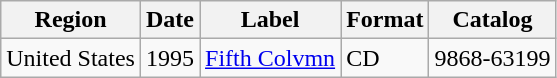<table class="wikitable">
<tr>
<th>Region</th>
<th>Date</th>
<th>Label</th>
<th>Format</th>
<th>Catalog</th>
</tr>
<tr>
<td>United States</td>
<td>1995</td>
<td><a href='#'>Fifth Colvmn</a></td>
<td>CD</td>
<td>9868-63199</td>
</tr>
</table>
